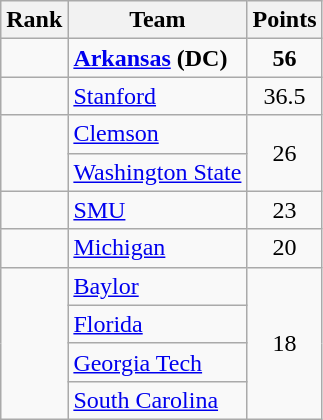<table class="wikitable sortable" style="text-align:center">
<tr>
<th>Rank</th>
<th>Team</th>
<th>Points</th>
</tr>
<tr>
<td></td>
<td align="left"><strong><a href='#'>Arkansas</a></strong> <strong>(DC)</strong></td>
<td><strong>56</strong></td>
</tr>
<tr>
<td></td>
<td align="left"><a href='#'>Stanford</a></td>
<td>36.5</td>
</tr>
<tr>
<td rowspan=2></td>
<td align="left"><a href='#'>Clemson</a></td>
<td rowspan=2>26</td>
</tr>
<tr>
<td align="left"><a href='#'>Washington State</a></td>
</tr>
<tr>
<td></td>
<td align="left"><a href='#'>SMU</a></td>
<td>23</td>
</tr>
<tr>
<td></td>
<td align="left"><a href='#'>Michigan</a></td>
<td>20</td>
</tr>
<tr>
<td rowspan=4></td>
<td align="left"><a href='#'>Baylor</a></td>
<td rowspan=4>18</td>
</tr>
<tr>
<td align="left"><a href='#'>Florida</a></td>
</tr>
<tr>
<td align="left"><a href='#'>Georgia Tech</a></td>
</tr>
<tr>
<td align="left"><a href='#'>South Carolina</a></td>
</tr>
</table>
